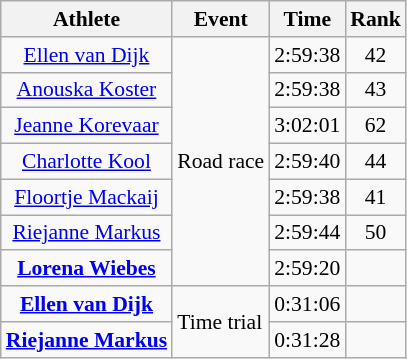<table class="wikitable" style="font-size:90%">
<tr>
<th>Athlete</th>
<th>Event</th>
<th>Time</th>
<th>Rank</th>
</tr>
<tr align=center>
<td><a href='#'>Ellen van Dijk</a></td>
<td align=left rowspan=7>Road race</td>
<td>2:59:38</td>
<td>42</td>
</tr>
<tr align=center>
<td><a href='#'>Anouska Koster</a></td>
<td>2:59:38</td>
<td>43</td>
</tr>
<tr align=center>
<td><a href='#'>Jeanne Korevaar</a></td>
<td>3:02:01</td>
<td>62</td>
</tr>
<tr align=center>
<td><a href='#'>Charlotte Kool</a></td>
<td>2:59:40</td>
<td>44</td>
</tr>
<tr align=center>
<td><a href='#'>Floortje Mackaij</a></td>
<td>2:59:38</td>
<td>41</td>
</tr>
<tr align=center>
<td><a href='#'>Riejanne Markus</a></td>
<td>2:59:44</td>
<td>50</td>
</tr>
<tr align=center>
<td><strong><a href='#'>Lorena Wiebes</a></strong></td>
<td>2:59:20</td>
<td></td>
</tr>
<tr align=center>
<td><strong><a href='#'>Ellen van Dijk</a></strong></td>
<td align=left rowspan=2>Time trial</td>
<td>0:31:06</td>
<td></td>
</tr>
<tr align=center>
<td><strong><a href='#'>Riejanne Markus</a></strong></td>
<td>0:31:28</td>
<td></td>
</tr>
</table>
